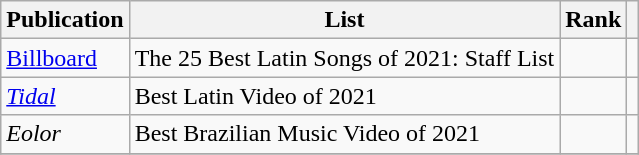<table class="sortable wikitable">
<tr>
<th>Publication</th>
<th>List</th>
<th>Rank</th>
<th class="unsortable"></th>
</tr>
<tr>
<td><em><a href='#'></em>Billboard<em></a></em></td>
<td>The 25 Best Latin Songs of 2021: Staff List</td>
<td></td>
<td></td>
</tr>
<tr>
<td><em><a href='#'>Tidal</a></em></td>
<td>Best Latin Video of 2021</td>
<td></td>
<td></td>
</tr>
<tr>
<td><em>Eolor</em></td>
<td>Best Brazilian Music Video of 2021</td>
<td></td>
<td></td>
</tr>
<tr>
</tr>
</table>
